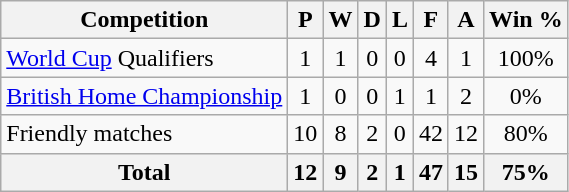<table class="wikitable" style="text-align: center">
<tr>
<th>Competition</th>
<th>P</th>
<th>W</th>
<th>D</th>
<th>L</th>
<th>F</th>
<th>A</th>
<th>Win %</th>
</tr>
<tr>
<td align=left><a href='#'>World Cup</a> Qualifiers</td>
<td>1</td>
<td>1</td>
<td>0</td>
<td>0</td>
<td>4</td>
<td>1</td>
<td>100%</td>
</tr>
<tr>
<td align=left><a href='#'>British Home Championship</a></td>
<td>1</td>
<td>0</td>
<td>0</td>
<td>1</td>
<td>1</td>
<td>2</td>
<td>0%</td>
</tr>
<tr>
<td align=left>Friendly matches</td>
<td>10</td>
<td>8</td>
<td>2</td>
<td>0</td>
<td>42</td>
<td>12</td>
<td>80%</td>
</tr>
<tr>
<th align=left>Total</th>
<th>12</th>
<th>9</th>
<th>2</th>
<th>1</th>
<th>47</th>
<th>15</th>
<th>75%</th>
</tr>
</table>
